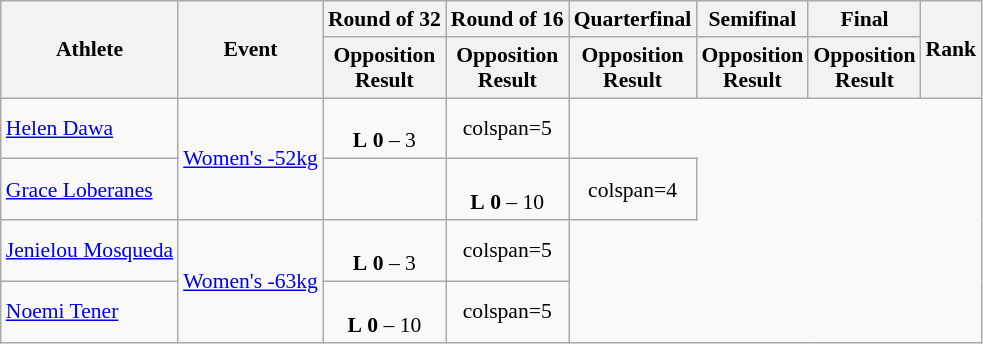<table class=wikitable style="text-align:center; font-size:90%">
<tr>
<th rowspan=2>Athlete</th>
<th rowspan=2>Event</th>
<th>Round of 32</th>
<th>Round of 16</th>
<th>Quarterfinal</th>
<th>Semifinal</th>
<th>Final</th>
<th rowspan=2>Rank</th>
</tr>
<tr>
<th>Opposition<br>Result</th>
<th>Opposition<br>Result</th>
<th>Opposition<br>Result</th>
<th>Opposition<br>Result</th>
<th>Opposition<br>Result</th>
</tr>
<tr>
<td align=left><a href='#'>Helen Dawa</a></td>
<td rowspan=2><a href='#'>Women's -52kg</a></td>
<td align=center> <br> <strong>L</strong> <strong>0</strong> – 3</td>
<td>colspan=5 </td>
</tr>
<tr>
<td align=left><a href='#'>Grace Loberanes</a></td>
<td></td>
<td align=center> <br> <strong>L</strong> <strong>0</strong> – 10</td>
<td>colspan=4 </td>
</tr>
<tr>
<td align=left><a href='#'>Jenielou Mosqueda</a></td>
<td rowspan=2><a href='#'>Women's -63kg</a></td>
<td align=center> <br> <strong>L</strong> <strong>0</strong> – 3</td>
<td>colspan=5 </td>
</tr>
<tr>
<td align=left><a href='#'>Noemi Tener</a></td>
<td align=center> <br> <strong>L</strong> <strong>0</strong> – 10</td>
<td>colspan=5 </td>
</tr>
</table>
